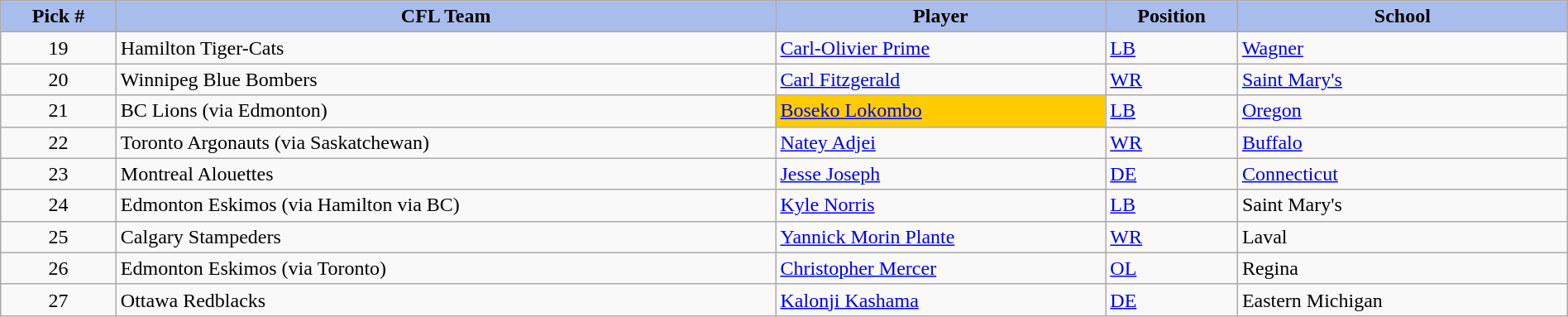<table class="wikitable" style="width: 100%">
<tr>
<th style="background:#A8BDEC;" width=7%>Pick #</th>
<th width=40% style="background:#A8BDEC;">CFL Team</th>
<th width=20% style="background:#A8BDEC;">Player</th>
<th width=8% style="background:#A8BDEC;">Position</th>
<th width=20% style="background:#A8BDEC;">School</th>
</tr>
<tr>
<td align=center>19</td>
<td>Hamilton Tiger-Cats</td>
<td><a href='#'>Carl-Olivier Prime</a></td>
<td><a href='#'>LB</a></td>
<td><a href='#'>Wagner</a></td>
</tr>
<tr>
<td align=center>20</td>
<td>Winnipeg Blue Bombers</td>
<td><a href='#'>Carl Fitzgerald</a></td>
<td><a href='#'>WR</a></td>
<td><a href='#'>Saint Mary's</a></td>
</tr>
<tr>
<td align=center>21</td>
<td>BC Lions (via Edmonton)</td>
<td bgcolor="#FFCC00"><a href='#'>Boseko Lokombo</a></td>
<td><a href='#'>LB</a></td>
<td><a href='#'>Oregon</a></td>
</tr>
<tr>
<td align=center>22</td>
<td>Toronto Argonauts (via Saskatchewan)</td>
<td><a href='#'>Natey Adjei</a></td>
<td><a href='#'>WR</a></td>
<td><a href='#'>Buffalo</a></td>
</tr>
<tr>
<td align=center>23</td>
<td>Montreal Alouettes</td>
<td><a href='#'>Jesse Joseph</a></td>
<td><a href='#'>DE</a></td>
<td><a href='#'>Connecticut</a></td>
</tr>
<tr>
<td align=center>24</td>
<td>Edmonton Eskimos (via Hamilton via BC)</td>
<td><a href='#'>Kyle Norris</a></td>
<td><a href='#'>LB</a></td>
<td>Saint Mary's</td>
</tr>
<tr>
<td align=center>25</td>
<td>Calgary Stampeders</td>
<td><a href='#'>Yannick Morin Plante</a></td>
<td><a href='#'>WR</a></td>
<td>Laval</td>
</tr>
<tr>
<td align=center>26</td>
<td>Edmonton Eskimos (via Toronto)</td>
<td><a href='#'>Christopher Mercer</a></td>
<td><a href='#'>OL</a></td>
<td>Regina</td>
</tr>
<tr>
<td align=center>27</td>
<td>Ottawa Redblacks</td>
<td><a href='#'>Kalonji Kashama</a></td>
<td><a href='#'>DE</a></td>
<td>Eastern Michigan</td>
</tr>
</table>
